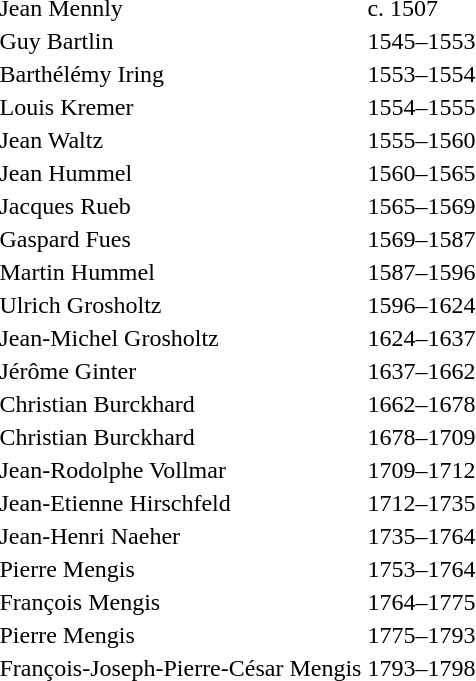<table>
<tr>
<td>Jean Mennly</td>
<td>c. 1507</td>
</tr>
<tr>
<td>Guy Bartlin</td>
<td>1545–1553</td>
</tr>
<tr>
<td>Barthélémy Iring</td>
<td>1553–1554</td>
</tr>
<tr>
<td>Louis Kremer</td>
<td>1554–1555</td>
</tr>
<tr>
<td>Jean Waltz</td>
<td>1555–1560</td>
</tr>
<tr>
<td>Jean Hummel</td>
<td>1560–1565</td>
</tr>
<tr>
<td>Jacques Rueb</td>
<td>1565–1569</td>
</tr>
<tr>
<td>Gaspard Fues</td>
<td>1569–1587</td>
</tr>
<tr>
<td>Martin Hummel</td>
<td>1587–1596</td>
</tr>
<tr>
<td>Ulrich Grosholtz</td>
<td>1596–1624</td>
</tr>
<tr>
<td>Jean-Michel Grosholtz</td>
<td>1624–1637</td>
</tr>
<tr>
<td>Jérôme Ginter</td>
<td>1637–1662</td>
</tr>
<tr>
<td>Christian Burckhard</td>
<td>1662–1678</td>
</tr>
<tr>
<td>Christian Burckhard</td>
<td>1678–1709</td>
</tr>
<tr>
<td>Jean-Rodolphe Vollmar</td>
<td>1709–1712</td>
</tr>
<tr>
<td>Jean-Etienne Hirschfeld</td>
<td>1712–1735</td>
</tr>
<tr>
<td>Jean-Henri Naeher</td>
<td>1735–1764</td>
</tr>
<tr>
<td>Pierre Mengis</td>
<td>1753–1764</td>
</tr>
<tr>
<td>François Mengis</td>
<td>1764–1775</td>
</tr>
<tr>
<td>Pierre Mengis</td>
<td>1775–1793</td>
</tr>
<tr>
<td>François-Joseph-Pierre-César Mengis</td>
<td>1793–1798</td>
</tr>
</table>
